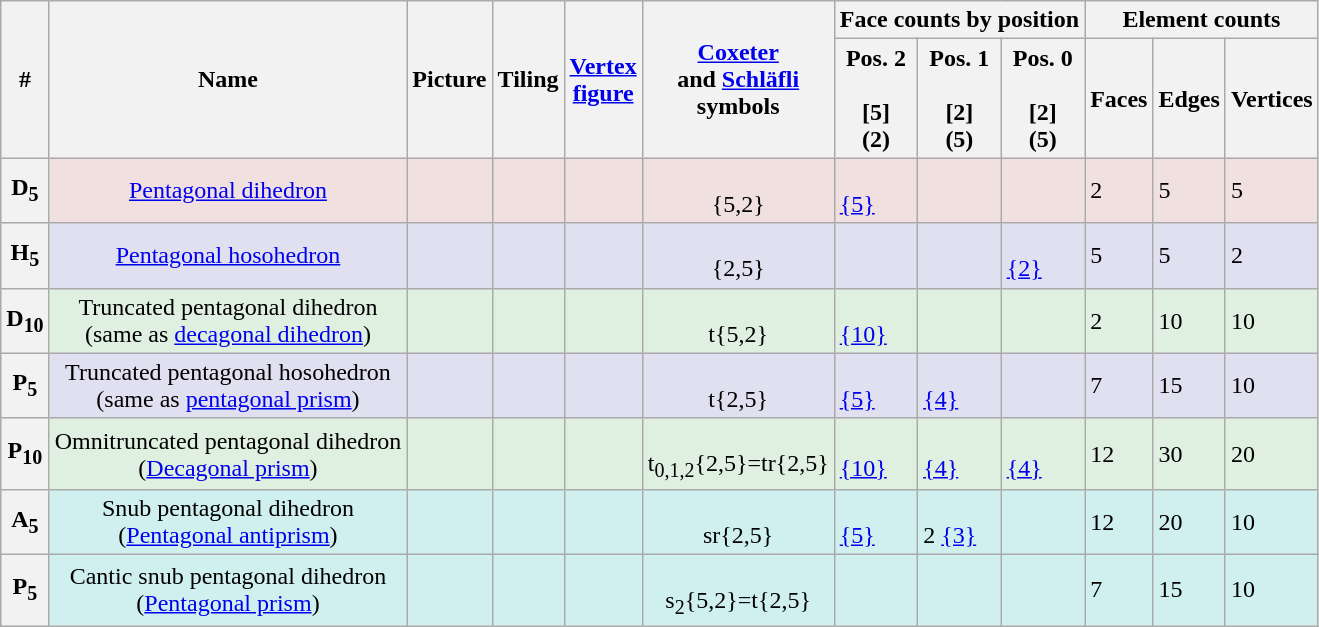<table class="wikitable">
<tr>
<th rowspan=2>#</th>
<th rowspan=2>Name</th>
<th rowspan=2>Picture</th>
<th rowspan=2>Tiling</th>
<th rowspan=2><a href='#'>Vertex<br>figure</a></th>
<th rowspan=2><a href='#'>Coxeter</a><br>and <a href='#'>Schläfli</a><br>symbols</th>
<th colspan=3>Face counts by position</th>
<th colspan=3>Element counts</th>
</tr>
<tr>
<th>Pos. 2<br><br>[5]<br>(2)</th>
<th>Pos. 1<br><br>[2]<br>(5)</th>
<th>Pos. 0<br><br>[2]<br>(5)</th>
<th>Faces</th>
<th>Edges</th>
<th>Vertices</th>
</tr>
<tr bgcolor="#f0e0e0">
<th>D<sub>5</sub></th>
<td align=center><a href='#'>Pentagonal dihedron</a></td>
<td></td>
<td></td>
<td></td>
<td align=center><br>{5,2}</td>
<td><br><a href='#'>{5}</a></td>
<td></td>
<td></td>
<td>2</td>
<td>5</td>
<td>5</td>
</tr>
<tr bgcolor="#e0e0f0">
<th>H<sub>5</sub></th>
<td align=center><a href='#'>Pentagonal hosohedron</a></td>
<td></td>
<td></td>
<td></td>
<td align=center><br>{2,5}</td>
<td></td>
<td></td>
<td><br><a href='#'>{2}</a></td>
<td>5</td>
<td>5</td>
<td>2</td>
</tr>
<tr bgcolor="#e0f0e0">
<th>D<sub>10</sub></th>
<td align=center>Truncated pentagonal dihedron<br>(same as <a href='#'>decagonal dihedron</a>)</td>
<td></td>
<td></td>
<td></td>
<td align=center><br>t{5,2}</td>
<td><br><a href='#'>{10}</a></td>
<td></td>
<td></td>
<td>2</td>
<td>10</td>
<td>10</td>
</tr>
<tr bgcolor="#e0e0f0">
<th>P<sub>5</sub></th>
<td align=center>Truncated pentagonal hosohedron<br>(same as <a href='#'>pentagonal prism</a>)</td>
<td></td>
<td></td>
<td></td>
<td align=center><br>t{2,5}</td>
<td><br><a href='#'>{5}</a></td>
<td><br><a href='#'>{4}</a></td>
<td></td>
<td>7</td>
<td>15</td>
<td>10</td>
</tr>
<tr bgcolor="#e0f0e0">
<th>P<sub>10</sub></th>
<td align=center>Omnitruncated pentagonal dihedron<br>(<a href='#'>Decagonal prism</a>)</td>
<td></td>
<td></td>
<td></td>
<td align=center><br>t<sub>0,1,2</sub>{2,5}=tr{2,5}</td>
<td><br><a href='#'>{10}</a></td>
<td><br><a href='#'>{4}</a></td>
<td><br><a href='#'>{4}</a></td>
<td>12</td>
<td>30</td>
<td>20</td>
</tr>
<tr bgcolor="#d0f0f0">
<th>A<sub>5</sub></th>
<td align=center>Snub pentagonal dihedron<br>(<a href='#'>Pentagonal antiprism</a>)</td>
<td></td>
<td></td>
<td></td>
<td align=center><br>sr{2,5}</td>
<td><br><a href='#'>{5}</a></td>
<td><br>2 <a href='#'>{3}</a></td>
<td></td>
<td>12</td>
<td>20</td>
<td>10</td>
</tr>
<tr bgcolor="#d0f0f0">
<th>P<sub>5</sub></th>
<td align=center>Cantic snub pentagonal dihedron<br>(<a href='#'>Pentagonal prism</a>)</td>
<td></td>
<td></td>
<td></td>
<td align=center><br>s<sub>2</sub>{5,2}=t{2,5}</td>
<td></td>
<td></td>
<td></td>
<td>7</td>
<td>15</td>
<td>10</td>
</tr>
</table>
